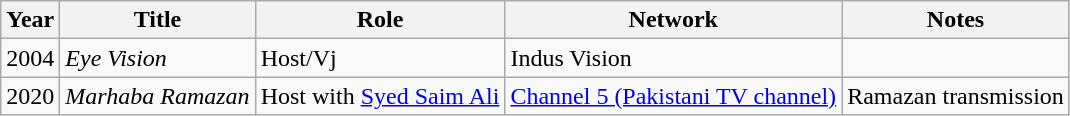<table class="wikitable">
<tr>
<th>Year</th>
<th>Title</th>
<th>Role</th>
<th>Network</th>
<th>Notes</th>
</tr>
<tr>
<td>2004</td>
<td><em>Eye Vision</em></td>
<td>Host/Vj</td>
<td>Indus Vision</td>
<td></td>
</tr>
<tr>
<td>2020</td>
<td><em>Marhaba Ramazan</em></td>
<td>Host with <a href='#'>Syed Saim Ali</a></td>
<td><a href='#'>Channel 5 (Pakistani TV channel)</a></td>
<td>Ramazan transmission</td>
</tr>
</table>
